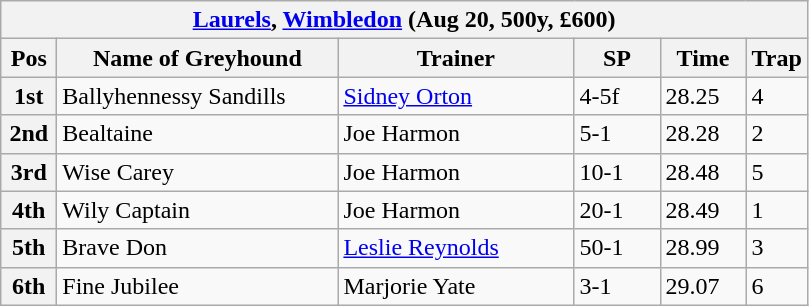<table class="wikitable">
<tr>
<th colspan="6"><a href='#'>Laurels</a>, <a href='#'>Wimbledon</a> (Aug 20, 500y, £600)</th>
</tr>
<tr>
<th width=30>Pos</th>
<th width=180>Name of Greyhound</th>
<th width=150>Trainer</th>
<th width=50>SP</th>
<th width=50>Time</th>
<th width=30>Trap</th>
</tr>
<tr>
<th>1st</th>
<td>Ballyhennessy Sandills</td>
<td><a href='#'>Sidney Orton</a></td>
<td>4-5f</td>
<td>28.25</td>
<td>4</td>
</tr>
<tr>
<th>2nd</th>
<td>Bealtaine</td>
<td>Joe Harmon</td>
<td>5-1</td>
<td>28.28</td>
<td>2</td>
</tr>
<tr>
<th>3rd</th>
<td>Wise Carey</td>
<td>Joe Harmon</td>
<td>10-1</td>
<td>28.48</td>
<td>5</td>
</tr>
<tr>
<th>4th</th>
<td>Wily Captain</td>
<td>Joe Harmon</td>
<td>20-1</td>
<td>28.49</td>
<td>1</td>
</tr>
<tr>
<th>5th</th>
<td>Brave Don</td>
<td><a href='#'>Leslie Reynolds</a></td>
<td>50-1</td>
<td>28.99</td>
<td>3</td>
</tr>
<tr>
<th>6th</th>
<td>Fine Jubilee</td>
<td>Marjorie Yate</td>
<td>3-1</td>
<td>29.07</td>
<td>6</td>
</tr>
</table>
